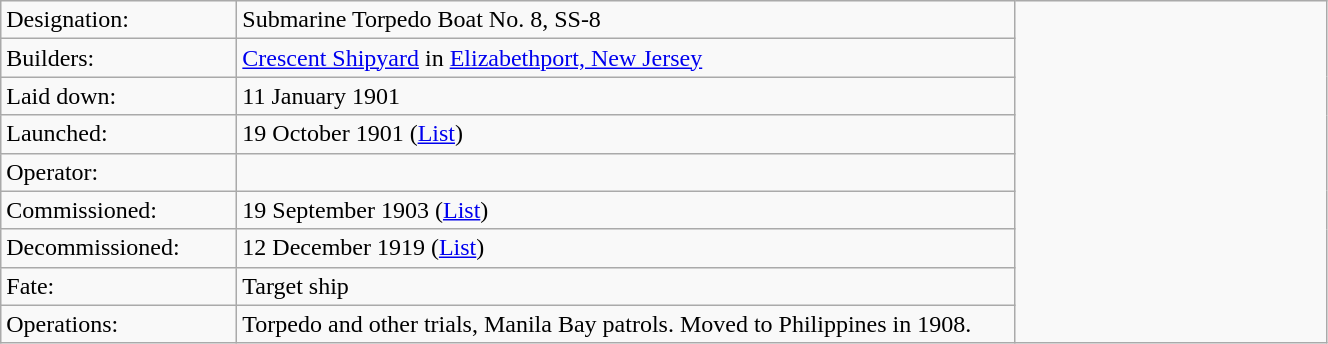<table class="wikitable" width="70%">
<tr>
<td width="150">Designation:</td>
<td>Submarine Torpedo Boat No. 8, SS-8</td>
<td rowspan="9" width="200px"></td>
</tr>
<tr>
<td>Builders:</td>
<td><a href='#'>Crescent Shipyard</a> in <a href='#'>Elizabethport, New Jersey</a></td>
</tr>
<tr>
<td>Laid down:</td>
<td>11 January 1901</td>
</tr>
<tr>
<td>Launched:</td>
<td>19 October 1901 (<a href='#'>List</a>)</td>
</tr>
<tr>
<td>Operator:</td>
<td></td>
</tr>
<tr>
<td>Commissioned:</td>
<td>19 September 1903 (<a href='#'>List</a>)</td>
</tr>
<tr>
<td>Decommissioned:</td>
<td>12 December 1919 (<a href='#'>List</a>)</td>
</tr>
<tr>
<td>Fate:</td>
<td>Target ship</td>
</tr>
<tr>
<td>Operations:</td>
<td>Torpedo and other trials, Manila Bay patrols.  Moved to Philippines in 1908.</td>
</tr>
</table>
